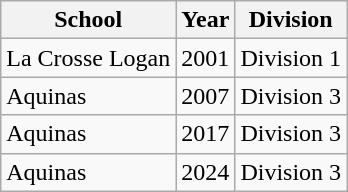<table class="wikitable">
<tr>
<th>School</th>
<th>Year</th>
<th>Division</th>
</tr>
<tr>
<td>La Crosse Logan</td>
<td>2001</td>
<td>Division 1</td>
</tr>
<tr>
<td>Aquinas</td>
<td>2007</td>
<td>Division 3</td>
</tr>
<tr>
<td>Aquinas</td>
<td>2017</td>
<td>Division 3</td>
</tr>
<tr>
<td>Aquinas</td>
<td>2024</td>
<td>Division 3</td>
</tr>
</table>
